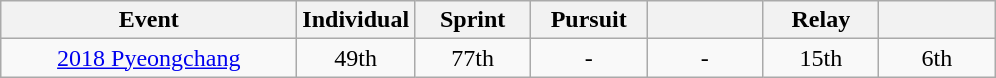<table class="wikitable" style="text-align: center;">
<tr ">
<th style="width:190px;">Event</th>
<th style="width:70px;">Individual</th>
<th style="width:70px;">Sprint</th>
<th style="width:70px;">Pursuit</th>
<th style="width:70px;"></th>
<th style="width:70px;">Relay</th>
<th style="width:70px;"></th>
</tr>
<tr>
<td> <a href='#'>2018 Pyeongchang</a></td>
<td>49th</td>
<td>77th</td>
<td>-</td>
<td>-</td>
<td>15th</td>
<td>6th</td>
</tr>
</table>
